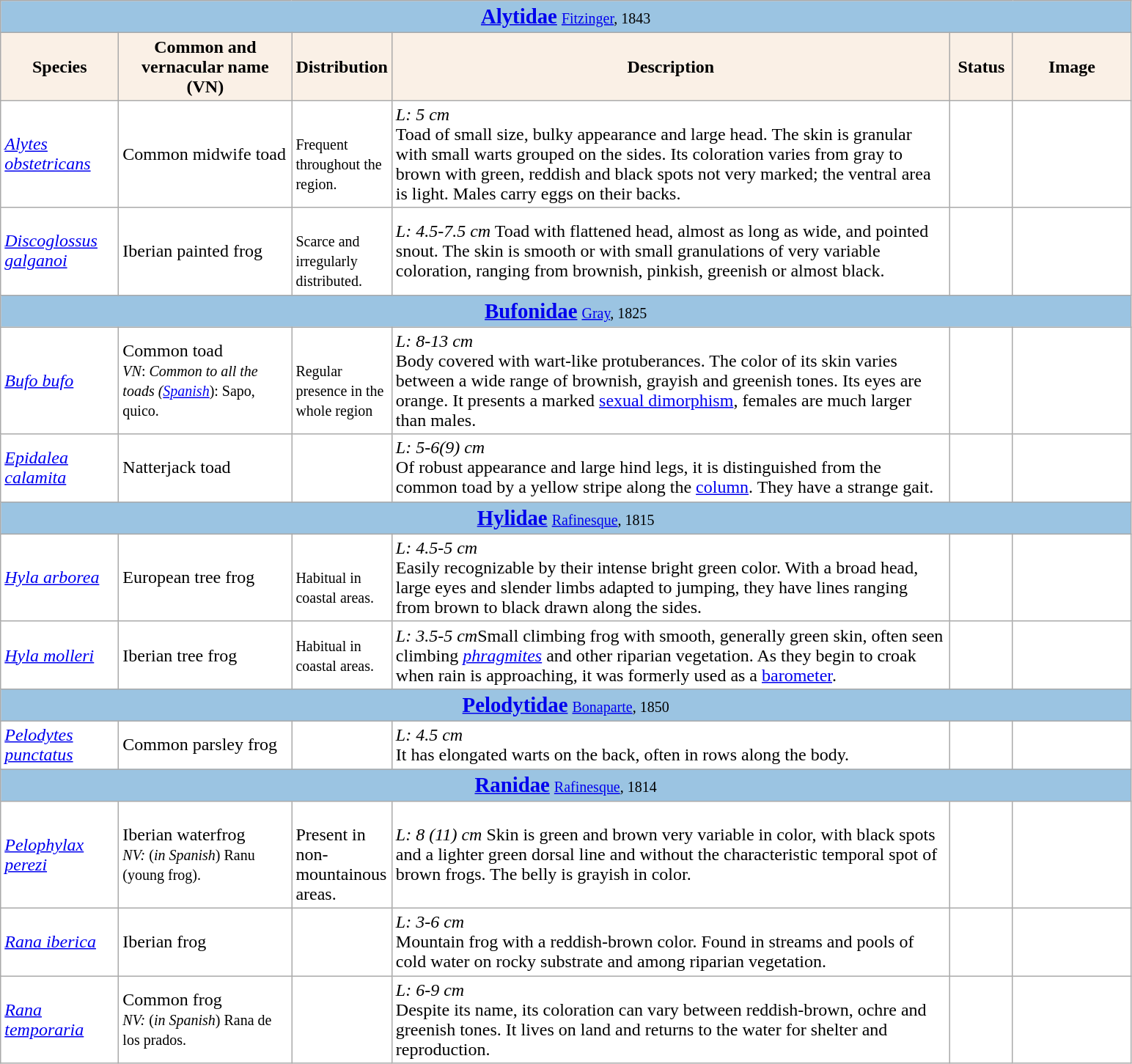<table class="wikitable" border="0" style="background:#ffffff" align="top" class="sortable wikitable">
<tr>
<td colspan="6" style="background:#9BC4E2;" align="center"><big><strong><a href='#'>Alytidae</a></strong></big> <small><a href='#'>Fitzinger</a>, 1843</small></td>
</tr>
<tr ->
<th style="background:Linen; color:Black" width="100" px>Species</th>
<th style="background:Linen; color:Black" width="150" px>Common and vernacular name (VN)</th>
<th style="background:Linen; color:Black" width="80" px>Distribution</th>
<th style="background:Linen; color:Black" width="500" px>Description</th>
<th style="background:Linen; color:Black" width="50" px>Status</th>
<th style="background:Linen; color:Black" width="100" px>Image</th>
</tr>
<tr>
<td><em><a href='#'>Alytes obstetricans</a></em></td>
<td>Common midwife toad</td>
<td><br><small>Frequent throughout the region.</small></td>
<td><em>L: 5 cm</em><br>Toad of small size, bulky appearance and large head. The skin is granular with small warts grouped on the sides. Its coloration varies from gray to brown with green, reddish and black spots not very marked; the ventral area is light. Males carry eggs on their backs.</td>
<td></td>
<td></td>
</tr>
<tr>
<td><em><a href='#'>Discoglossus galganoi</a></em></td>
<td>Iberian painted frog</td>
<td><br><small>Scarce and irregularly distributed.</small></td>
<td><em>L: 4.5-7.5 cm</em> Toad with flattened head, almost as long as wide, and pointed snout. The skin is smooth or with small granulations of very variable coloration, ranging from brownish, pinkish, greenish or almost black.</td>
<td></td>
<td></td>
</tr>
<tr>
<td colspan = 6 style="background:#9BC4E2;" align="center"><big><strong><a href='#'>Bufonidae</a></strong></big> <small><a href='#'>Gray</a>, 1825</small></td>
</tr>
<tr>
<td><em><a href='#'>Bufo bufo</a></em></td>
<td>Common toad<br><small><em>VN</em>: <em>Common to all the toads (<a href='#'>Spanish</a></em>): Sapo, quico.</small></td>
<td><br><small>Regular presence in the whole region</small></td>
<td><em>L: 8-13 cm</em><br>Body covered with wart-like protuberances. The color of its skin varies between a wide range of brownish, grayish and greenish tones. Its eyes are orange. It presents a marked <a href='#'>sexual dimorphism</a>, females are much larger than males.</td>
<td></td>
<td></td>
</tr>
<tr>
<td><em><a href='#'>Epidalea calamita</a></em></td>
<td>Natterjack toad</td>
<td></td>
<td><em>L: 5-6(9) cm</em><br>Of robust appearance and large hind legs, it is distinguished from the common toad by a yellow stripe along the <a href='#'>column</a>. They have a strange gait.</td>
<td></td>
<td></td>
</tr>
<tr>
<td colspan = 6 style="background:#9BC4E2;" align="center"><big><strong><a href='#'>Hylidae</a></strong></big> <small><a href='#'>Rafinesque</a>, 1815</small></td>
</tr>
<tr>
<td><em><a href='#'>Hyla arborea</a></em></td>
<td>European tree frog</td>
<td><br><small>Habitual in coastal areas.</small></td>
<td><em>L: 4.5-5 cm</em><br>Easily recognizable by their intense bright green color. With a broad head, large eyes and slender limbs adapted to jumping, they have lines ranging from brown to black drawn along the sides.</td>
<td></td>
<td></td>
</tr>
<tr>
<td><em><a href='#'>Hyla molleri</a></em></td>
<td>Iberian tree frog</td>
<td><small>Habitual in coastal areas.</small></td>
<td><em>L: 3.5-5 cm</em>Small climbing frog with smooth, generally green skin, often seen climbing <em><a href='#'>phragmites</a></em> and other riparian vegetation. As they begin to croak when rain is approaching, it was formerly used as a <a href='#'>barometer</a>.</td>
<td></td>
<td></td>
</tr>
<tr>
<td colspan = 6 style="background:#9BC4E2;" align="center"><big><strong><a href='#'>Pelodytidae</a></strong></big> <small><a href='#'>Bonaparte</a>, 1850</small></td>
</tr>
<tr>
<td><em><a href='#'>Pelodytes punctatus</a></em></td>
<td>Common parsley frog</td>
<td></td>
<td><em>L: 4.5 cm</em><br>It has elongated warts on the back, often in rows along the body.</td>
<td></td>
<td></td>
</tr>
<tr>
<td colspan = 6 style="background:#9BC4E2;" align="center"><big><strong><a href='#'>Ranidae</a></strong></big> <small><a href='#'>Rafinesque</a>, 1814</small></td>
</tr>
<tr>
<td><em><a href='#'>Pelophylax perezi</a></em></td>
<td>Iberian waterfrog<br><small><em>NV:</em> (<em>in Spanish</em>) Ranu (young frog).</small></td>
<td><br>Present in non-mountainous areas.</td>
<td><em>L: 8 (11) cm</em> Skin is green and brown very variable in color, with black spots and a lighter green dorsal line and without the characteristic temporal spot of brown frogs. The belly is grayish in color.</td>
<td></td>
<td></td>
</tr>
<tr>
<td><em><a href='#'>Rana iberica</a></em></td>
<td>Iberian frog</td>
<td></td>
<td><em>L: 3-6 cm</em><br>Mountain frog with a reddish-brown color. Found in streams and pools of cold water on rocky substrate and among riparian vegetation.</td>
<td></td>
<td></td>
</tr>
<tr>
<td><em><a href='#'>Rana temporaria</a></em></td>
<td>Common frog<br><small><em>NV:</em> (<em>in Spanish</em>) Rana de los prados.</small></td>
<td></td>
<td><em>L: 6-9 cm</em><br>Despite its name, its coloration can vary between reddish-brown, ochre and greenish tones. It lives on land and returns to the water for shelter and reproduction.</td>
<td></td>
<td></td>
</tr>
</table>
